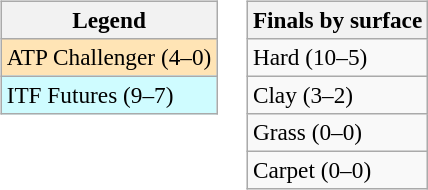<table>
<tr valign=top>
<td><br><table class=wikitable style=font-size:97%>
<tr>
<th>Legend</th>
</tr>
<tr bgcolor=moccasin>
<td>ATP Challenger (4–0)</td>
</tr>
<tr bgcolor=cffcff>
<td>ITF Futures (9–7)</td>
</tr>
</table>
</td>
<td><br><table class=wikitable style=font-size:97%>
<tr>
<th>Finals by surface</th>
</tr>
<tr>
<td>Hard (10–5)</td>
</tr>
<tr>
<td>Clay (3–2)</td>
</tr>
<tr>
<td>Grass (0–0)</td>
</tr>
<tr>
<td>Carpet (0–0)</td>
</tr>
</table>
</td>
</tr>
</table>
